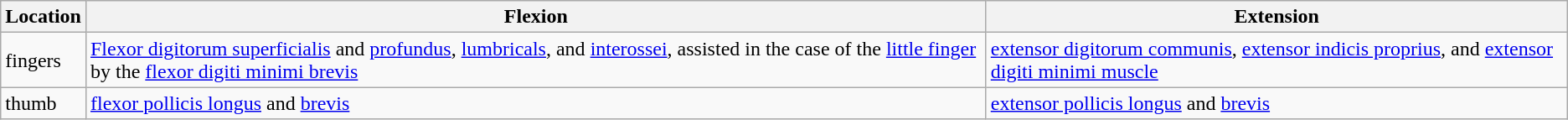<table class="wikitable">
<tr>
<th>Location</th>
<th>Flexion</th>
<th>Extension</th>
</tr>
<tr>
<td>fingers</td>
<td><a href='#'>Flexor digitorum superficialis</a> and <a href='#'>profundus</a>, <a href='#'>lumbricals</a>, and <a href='#'>interossei</a>, assisted in the case of the <a href='#'>little finger</a> by the <a href='#'>flexor digiti minimi brevis</a></td>
<td><a href='#'>extensor digitorum communis</a>, <a href='#'>extensor indicis proprius</a>, and <a href='#'>extensor digiti minimi muscle</a></td>
</tr>
<tr>
<td>thumb</td>
<td><a href='#'>flexor pollicis longus</a> and <a href='#'>brevis</a></td>
<td><a href='#'>extensor pollicis longus</a> and <a href='#'>brevis</a></td>
</tr>
</table>
